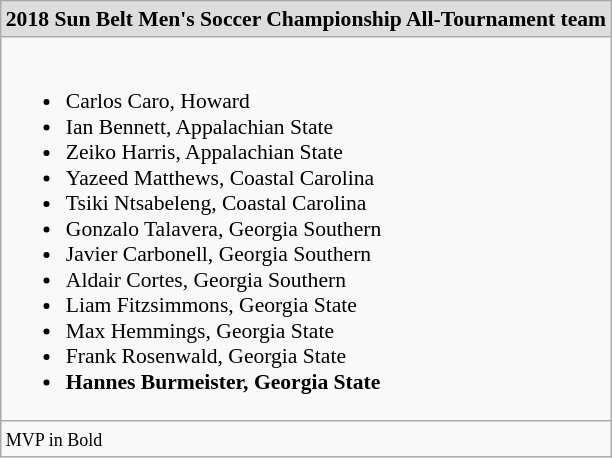<table class="wikitable" style="white-space:nowrap; font-size:90%;">
<tr>
<td colspan="7" style="text-align:center; background:#ddd;"><strong>2018 Sun Belt Men's Soccer Championship All-Tournament team</strong></td>
</tr>
<tr>
<td><br><ul><li>Carlos Caro, Howard</li><li>Ian Bennett, Appalachian State</li><li>Zeiko Harris, Appalachian State</li><li>Yazeed Matthews, Coastal Carolina</li><li>Tsiki Ntsabeleng, Coastal Carolina</li><li>Gonzalo Talavera, Georgia Southern</li><li>Javier Carbonell, Georgia Southern</li><li>Aldair Cortes, Georgia Southern</li><li>Liam Fitzsimmons, Georgia State</li><li>Max Hemmings, Georgia State</li><li>Frank Rosenwald, Georgia State</li><li><strong>Hannes Burmeister, Georgia State</strong></li></ul></td>
</tr>
<tr>
<td><small>MVP in Bold</small></td>
</tr>
</table>
